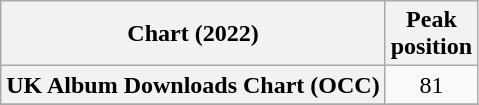<table class="wikitable sortable plainrowheaders" style="text-align:center">
<tr>
<th scope="col">Chart (2022)</th>
<th scope="col">Peak<br>position</th>
</tr>
<tr>
<th scope="row">UK Album Downloads Chart (OCC)</th>
<td>81</td>
</tr>
<tr>
</tr>
</table>
